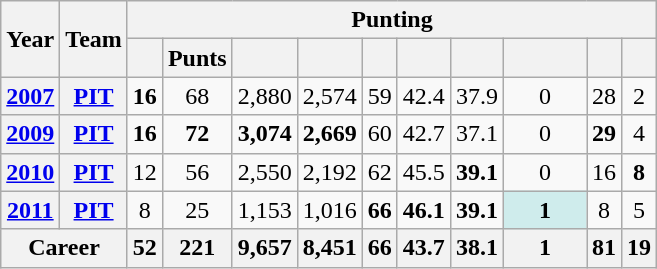<table class=wikitable style="text-align:center;">
<tr>
<th rowspan="2">Year</th>
<th rowspan="2">Team</th>
<th colspan="10">Punting</th>
</tr>
<tr>
<th></th>
<th>Punts</th>
<th></th>
<th></th>
<th></th>
<th></th>
<th></th>
<th></th>
<th></th>
<th></th>
</tr>
<tr>
<th><a href='#'>2007</a></th>
<th><a href='#'>PIT</a></th>
<td><strong>16</strong></td>
<td>68</td>
<td>2,880</td>
<td>2,574</td>
<td>59</td>
<td>42.4</td>
<td>37.9</td>
<td>0</td>
<td>28</td>
<td>2</td>
</tr>
<tr>
<th><a href='#'>2009</a></th>
<th><a href='#'>PIT</a></th>
<td><strong>16</strong></td>
<td><strong>72</strong></td>
<td><strong>3,074</strong></td>
<td><strong>2,669</strong></td>
<td>60</td>
<td>42.7</td>
<td>37.1</td>
<td>0</td>
<td><strong>29</strong></td>
<td>4</td>
</tr>
<tr>
<th><a href='#'>2010</a></th>
<th><a href='#'>PIT</a></th>
<td>12</td>
<td>56</td>
<td>2,550</td>
<td>2,192</td>
<td>62</td>
<td>45.5</td>
<td><strong>39.1</strong></td>
<td>0</td>
<td>16</td>
<td><strong>8</strong></td>
</tr>
<tr>
<th><a href='#'>2011</a></th>
<th><a href='#'>PIT</a></th>
<td>8</td>
<td>25</td>
<td>1,153</td>
<td>1,016</td>
<td><strong>66</strong></td>
<td><strong>46.1</strong></td>
<td><strong>39.1</strong></td>
<td style="background:#cfecec; width:3em;"><strong>1</strong></td>
<td>8</td>
<td>5</td>
</tr>
<tr>
<th colspan="2">Career</th>
<th>52</th>
<th>221</th>
<th>9,657</th>
<th>8,451</th>
<th>66</th>
<th>43.7</th>
<th>38.1</th>
<th>1</th>
<th>81</th>
<th>19</th>
</tr>
</table>
